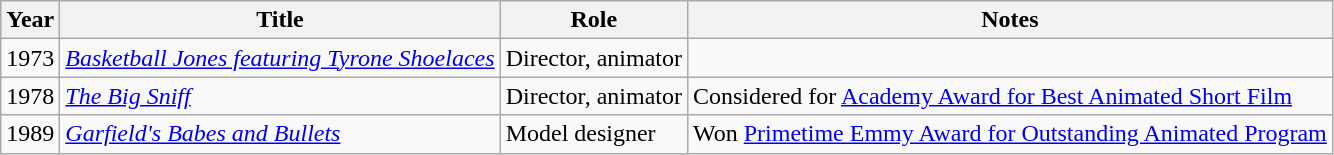<table class="wikitable">
<tr>
<th><strong>Year</strong></th>
<th>Title</th>
<th>Role</th>
<th>Notes</th>
</tr>
<tr>
<td>1973</td>
<td><em><a href='#'>Basketball Jones featuring Tyrone Shoelaces</a></em></td>
<td>Director, animator</td>
<td></td>
</tr>
<tr>
<td>1978</td>
<td><em><a href='#'>The Big Sniff</a></em></td>
<td>Director, animator</td>
<td>Considered for <a href='#'>Academy Award for Best Animated Short Film</a></td>
</tr>
<tr>
<td>1989</td>
<td><em><a href='#'>Garfield's Babes and Bullets</a></em></td>
<td>Model designer</td>
<td>Won <a href='#'>Primetime Emmy Award for Outstanding Animated Program</a></td>
</tr>
</table>
